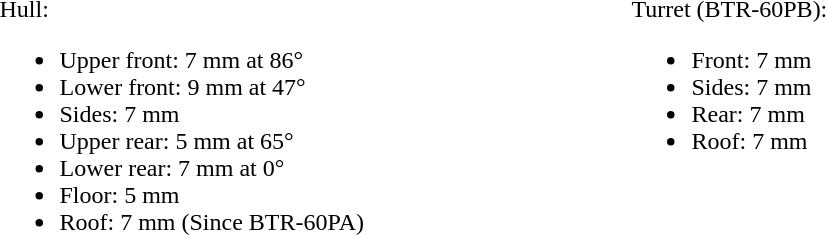<table border="0" style="width:100%; margin:auto;">
<tr>
<td style="vertical-align:top; width:25%;"><br>Hull:<ul><li>Upper front: 7 mm at 86°</li><li>Lower front: 9 mm at 47°</li><li>Sides: 7 mm</li><li>Upper rear: 5 mm at 65°</li><li>Lower rear: 7 mm at 0°</li><li>Floor: 5 mm</li><li>Roof: 7 mm (Since BTR-60PA)</li></ul></td>
<td style="vertical-align:top; width:50%;"><br>Turret (BTR-60PB):<ul><li>Front: 7 mm</li><li>Sides: 7 mm</li><li>Rear: 7 mm</li><li>Roof: 7 mm</li></ul></td>
</tr>
</table>
